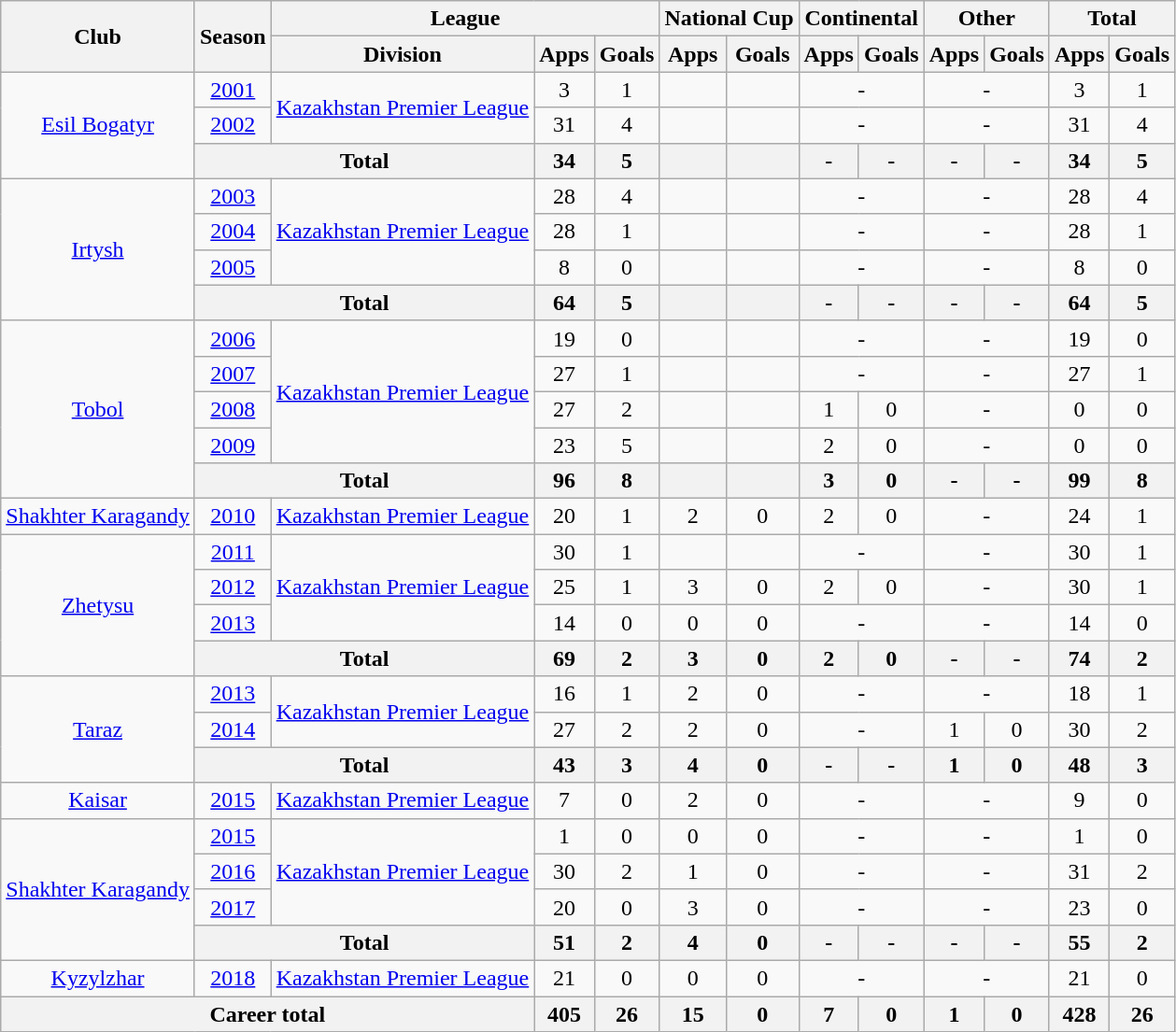<table class="wikitable" style="text-align: center;">
<tr>
<th rowspan="2">Club</th>
<th rowspan="2">Season</th>
<th colspan="3">League</th>
<th colspan="2">National Cup</th>
<th colspan="2">Continental</th>
<th colspan="2">Other</th>
<th colspan="2">Total</th>
</tr>
<tr>
<th>Division</th>
<th>Apps</th>
<th>Goals</th>
<th>Apps</th>
<th>Goals</th>
<th>Apps</th>
<th>Goals</th>
<th>Apps</th>
<th>Goals</th>
<th>Apps</th>
<th>Goals</th>
</tr>
<tr>
<td rowspan="3" valign="center"><a href='#'>Esil Bogatyr</a></td>
<td><a href='#'>2001</a></td>
<td rowspan="2" valign="center"><a href='#'>Kazakhstan Premier League</a></td>
<td>3</td>
<td>1</td>
<td></td>
<td></td>
<td colspan="2">-</td>
<td colspan="2">-</td>
<td>3</td>
<td>1</td>
</tr>
<tr>
<td><a href='#'>2002</a></td>
<td>31</td>
<td>4</td>
<td></td>
<td></td>
<td colspan="2">-</td>
<td colspan="2">-</td>
<td>31</td>
<td>4</td>
</tr>
<tr>
<th colspan="2">Total</th>
<th>34</th>
<th>5</th>
<th></th>
<th></th>
<th>-</th>
<th>-</th>
<th>-</th>
<th>-</th>
<th>34</th>
<th>5</th>
</tr>
<tr>
<td rowspan="4" valign="center"><a href='#'>Irtysh</a></td>
<td><a href='#'>2003</a></td>
<td rowspan="3" valign="center"><a href='#'>Kazakhstan Premier League</a></td>
<td>28</td>
<td>4</td>
<td></td>
<td></td>
<td colspan="2">-</td>
<td colspan="2">-</td>
<td>28</td>
<td>4</td>
</tr>
<tr>
<td><a href='#'>2004</a></td>
<td>28</td>
<td>1</td>
<td></td>
<td></td>
<td colspan="2">-</td>
<td colspan="2">-</td>
<td>28</td>
<td>1</td>
</tr>
<tr>
<td><a href='#'>2005</a></td>
<td>8</td>
<td>0</td>
<td></td>
<td></td>
<td colspan="2">-</td>
<td colspan="2">-</td>
<td>8</td>
<td>0</td>
</tr>
<tr>
<th colspan="2">Total</th>
<th>64</th>
<th>5</th>
<th></th>
<th></th>
<th>-</th>
<th>-</th>
<th>-</th>
<th>-</th>
<th>64</th>
<th>5</th>
</tr>
<tr>
<td rowspan="5" valign="center"><a href='#'>Tobol</a></td>
<td><a href='#'>2006</a></td>
<td rowspan="4" valign="center"><a href='#'>Kazakhstan Premier League</a></td>
<td>19</td>
<td>0</td>
<td></td>
<td></td>
<td colspan="2">-</td>
<td colspan="2">-</td>
<td>19</td>
<td>0</td>
</tr>
<tr>
<td><a href='#'>2007</a></td>
<td>27</td>
<td>1</td>
<td></td>
<td></td>
<td colspan="2">-</td>
<td colspan="2">-</td>
<td>27</td>
<td>1</td>
</tr>
<tr>
<td><a href='#'>2008</a></td>
<td>27</td>
<td>2</td>
<td></td>
<td></td>
<td>1</td>
<td>0</td>
<td colspan="2">-</td>
<td>0</td>
<td>0</td>
</tr>
<tr>
<td><a href='#'>2009</a></td>
<td>23</td>
<td>5</td>
<td></td>
<td></td>
<td>2</td>
<td>0</td>
<td colspan="2">-</td>
<td>0</td>
<td>0</td>
</tr>
<tr>
<th colspan="2">Total</th>
<th>96</th>
<th>8</th>
<th></th>
<th></th>
<th>3</th>
<th>0</th>
<th>-</th>
<th>-</th>
<th>99</th>
<th>8</th>
</tr>
<tr>
<td valign="center"><a href='#'>Shakhter Karagandy</a></td>
<td><a href='#'>2010</a></td>
<td><a href='#'>Kazakhstan Premier League</a></td>
<td>20</td>
<td>1</td>
<td>2</td>
<td>0</td>
<td>2</td>
<td>0</td>
<td colspan="2">-</td>
<td>24</td>
<td>1</td>
</tr>
<tr>
<td rowspan="4" valign="center"><a href='#'>Zhetysu</a></td>
<td><a href='#'>2011</a></td>
<td rowspan="3" valign="center"><a href='#'>Kazakhstan Premier League</a></td>
<td>30</td>
<td>1</td>
<td></td>
<td></td>
<td colspan="2">-</td>
<td colspan="2">-</td>
<td>30</td>
<td>1</td>
</tr>
<tr>
<td><a href='#'>2012</a></td>
<td>25</td>
<td>1</td>
<td>3</td>
<td>0</td>
<td>2</td>
<td>0</td>
<td colspan="2">-</td>
<td>30</td>
<td>1</td>
</tr>
<tr>
<td><a href='#'>2013</a></td>
<td>14</td>
<td>0</td>
<td>0</td>
<td>0</td>
<td colspan="2">-</td>
<td colspan="2">-</td>
<td>14</td>
<td>0</td>
</tr>
<tr>
<th colspan="2">Total</th>
<th>69</th>
<th>2</th>
<th>3</th>
<th>0</th>
<th>2</th>
<th>0</th>
<th>-</th>
<th>-</th>
<th>74</th>
<th>2</th>
</tr>
<tr>
<td rowspan="3" valign="center"><a href='#'>Taraz</a></td>
<td><a href='#'>2013</a></td>
<td rowspan="2" valign="center"><a href='#'>Kazakhstan Premier League</a></td>
<td>16</td>
<td>1</td>
<td>2</td>
<td>0</td>
<td colspan="2">-</td>
<td colspan="2">-</td>
<td>18</td>
<td>1</td>
</tr>
<tr>
<td><a href='#'>2014</a></td>
<td>27</td>
<td>2</td>
<td>2</td>
<td>0</td>
<td colspan="2">-</td>
<td>1</td>
<td>0</td>
<td>30</td>
<td>2</td>
</tr>
<tr>
<th colspan="2">Total</th>
<th>43</th>
<th>3</th>
<th>4</th>
<th>0</th>
<th>-</th>
<th>-</th>
<th>1</th>
<th>0</th>
<th>48</th>
<th>3</th>
</tr>
<tr>
<td valign="center"><a href='#'>Kaisar</a></td>
<td><a href='#'>2015</a></td>
<td><a href='#'>Kazakhstan Premier League</a></td>
<td>7</td>
<td>0</td>
<td>2</td>
<td>0</td>
<td colspan="2">-</td>
<td colspan="2">-</td>
<td>9</td>
<td>0</td>
</tr>
<tr>
<td rowspan="4" valign="center"><a href='#'>Shakhter Karagandy</a></td>
<td><a href='#'>2015</a></td>
<td rowspan="3" valign="center"><a href='#'>Kazakhstan Premier League</a></td>
<td>1</td>
<td>0</td>
<td>0</td>
<td>0</td>
<td colspan="2">-</td>
<td colspan="2">-</td>
<td>1</td>
<td>0</td>
</tr>
<tr>
<td><a href='#'>2016</a></td>
<td>30</td>
<td>2</td>
<td>1</td>
<td>0</td>
<td colspan="2">-</td>
<td colspan="2">-</td>
<td>31</td>
<td>2</td>
</tr>
<tr>
<td><a href='#'>2017</a></td>
<td>20</td>
<td>0</td>
<td>3</td>
<td>0</td>
<td colspan="2">-</td>
<td colspan="2">-</td>
<td>23</td>
<td>0</td>
</tr>
<tr>
<th colspan="2">Total</th>
<th>51</th>
<th>2</th>
<th>4</th>
<th>0</th>
<th>-</th>
<th>-</th>
<th>-</th>
<th>-</th>
<th>55</th>
<th>2</th>
</tr>
<tr>
<td valign="center"><a href='#'>Kyzylzhar</a></td>
<td><a href='#'>2018</a></td>
<td><a href='#'>Kazakhstan Premier League</a></td>
<td>21</td>
<td>0</td>
<td>0</td>
<td>0</td>
<td colspan="2">-</td>
<td colspan="2">-</td>
<td>21</td>
<td>0</td>
</tr>
<tr>
<th colspan="3">Career total</th>
<th>405</th>
<th>26</th>
<th>15</th>
<th>0</th>
<th>7</th>
<th>0</th>
<th>1</th>
<th>0</th>
<th>428</th>
<th>26</th>
</tr>
</table>
